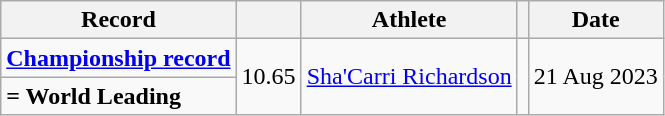<table class="wikitable">
<tr>
<th>Record</th>
<th></th>
<th>Athlete</th>
<th></th>
<th>Date</th>
</tr>
<tr>
<td><strong><a href='#'>Championship record</a></strong></td>
<td rowspan="2">10.65</td>
<td rowspan="2"><a href='#'>Sha'Carri Richardson</a></td>
<td rowspan="2"></td>
<td rowspan=2 align=right>21 Aug 2023</td>
</tr>
<tr>
<td><strong>= World Leading</strong></td>
</tr>
</table>
